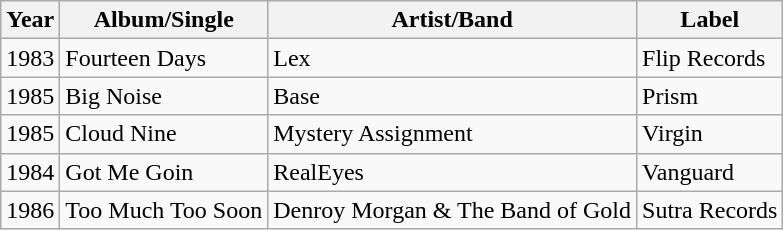<table class="wikitable">
<tr>
<th>Year</th>
<th>Album/Single</th>
<th>Artist/Band</th>
<th>Label</th>
</tr>
<tr>
<td>1983</td>
<td>Fourteen Days</td>
<td>Lex</td>
<td>Flip Records</td>
</tr>
<tr>
<td>1985</td>
<td>Big Noise</td>
<td>Base</td>
<td>Prism</td>
</tr>
<tr>
<td>1985</td>
<td>Cloud Nine</td>
<td>Mystery Assignment</td>
<td>Virgin</td>
</tr>
<tr>
<td>1984</td>
<td>Got Me Goin</td>
<td>RealEyes</td>
<td>Vanguard</td>
</tr>
<tr>
<td>1986</td>
<td>Too Much Too Soon</td>
<td>Denroy Morgan & The Band of  Gold</td>
<td>Sutra Records</td>
</tr>
</table>
